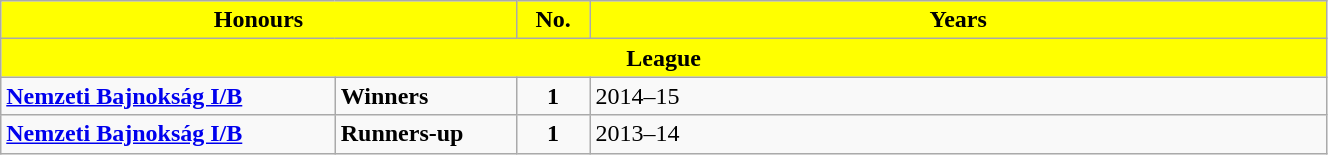<table class="wikitable" width=70%>
<tr>
<th width=35% colspan=2 style="background:yellow;"><span>Honours</span></th>
<th width=5% style="background:yellow;"><span>No.</span></th>
<th width=50% style="background:yellow;"><span>Years</span></th>
</tr>
<tr>
<th colspan="6" style="background:yellow;"><strong>League</strong></th>
</tr>
<tr>
<td><strong><a href='#'>Nemzeti Bajnokság I/B</a></strong></td>
<td><strong>Winners</strong></td>
<td align=center><strong>1</strong></td>
<td>2014–15</td>
</tr>
<tr>
<td><strong><a href='#'>Nemzeti Bajnokság I/B</a></strong></td>
<td><strong>Runners-up</strong></td>
<td align=center><strong>1</strong></td>
<td>2013–14</td>
</tr>
</table>
